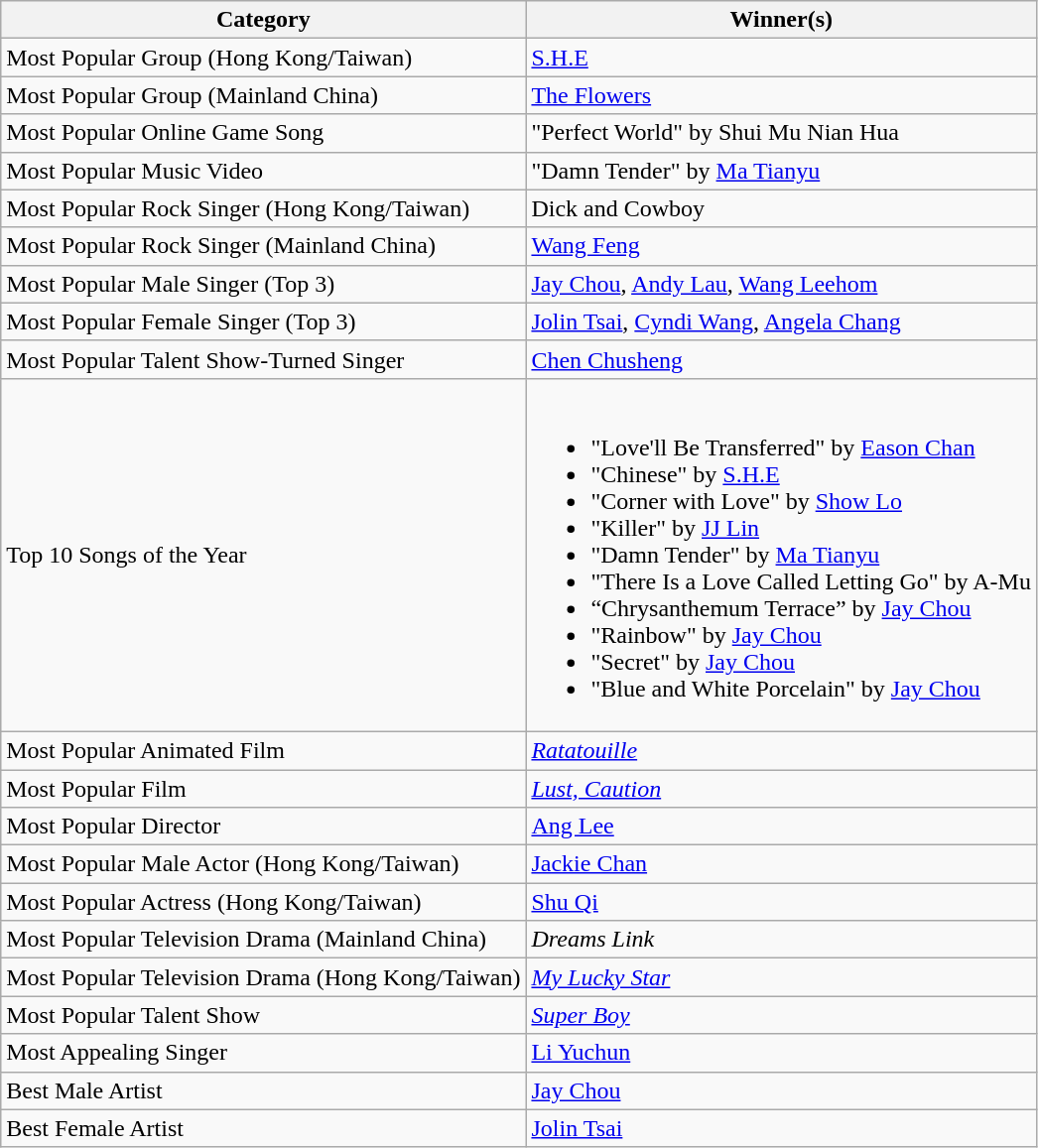<table class="wikitable">
<tr>
<th>Category</th>
<th>Winner(s)</th>
</tr>
<tr>
<td>Most Popular Group (Hong Kong/Taiwan)</td>
<td><a href='#'>S.H.E</a></td>
</tr>
<tr>
<td>Most Popular Group (Mainland China)</td>
<td><a href='#'>The Flowers</a></td>
</tr>
<tr>
<td>Most Popular Online Game Song</td>
<td>"Perfect World" by Shui Mu Nian Hua</td>
</tr>
<tr>
<td>Most Popular Music Video</td>
<td>"Damn Tender" by <a href='#'>Ma Tianyu</a></td>
</tr>
<tr>
<td>Most Popular Rock Singer (Hong Kong/Taiwan)</td>
<td>Dick and Cowboy</td>
</tr>
<tr>
<td>Most Popular Rock Singer (Mainland China)</td>
<td><a href='#'>Wang Feng</a></td>
</tr>
<tr>
<td>Most Popular Male Singer (Top 3)</td>
<td><a href='#'>Jay Chou</a>, <a href='#'>Andy Lau</a>, <a href='#'>Wang Leehom</a></td>
</tr>
<tr>
<td>Most Popular Female Singer (Top 3)</td>
<td><a href='#'>Jolin Tsai</a>, <a href='#'>Cyndi Wang</a>, <a href='#'>Angela Chang</a></td>
</tr>
<tr>
<td>Most Popular Talent Show-Turned Singer</td>
<td><a href='#'>Chen Chusheng</a></td>
</tr>
<tr>
<td>Top 10 Songs of the Year</td>
<td><br><ul><li>"Love'll Be Transferred" by <a href='#'>Eason Chan</a></li><li>"Chinese" by <a href='#'>S.H.E</a></li><li>"Corner with Love" by <a href='#'>Show Lo</a></li><li>"Killer" by <a href='#'>JJ Lin</a></li><li>"Damn Tender" by <a href='#'>Ma Tianyu</a></li><li>"There Is a Love Called Letting Go" by A-Mu</li><li>“Chrysanthemum Terrace” by <a href='#'>Jay Chou</a></li><li>"Rainbow" by <a href='#'>Jay Chou</a></li><li>"Secret" by <a href='#'>Jay Chou</a></li><li>"Blue and White Porcelain" by <a href='#'>Jay Chou</a></li></ul></td>
</tr>
<tr>
<td>Most Popular Animated Film</td>
<td><em><a href='#'>Ratatouille</a></em></td>
</tr>
<tr>
<td>Most Popular Film</td>
<td><em><a href='#'>Lust, Caution</a></em></td>
</tr>
<tr>
<td>Most Popular Director</td>
<td><a href='#'>Ang Lee</a></td>
</tr>
<tr>
<td>Most Popular Male Actor (Hong Kong/Taiwan)</td>
<td><a href='#'>Jackie Chan</a></td>
</tr>
<tr>
<td>Most Popular Actress (Hong Kong/Taiwan)</td>
<td><a href='#'>Shu Qi</a></td>
</tr>
<tr>
<td>Most Popular Television Drama (Mainland China)</td>
<td><em>Dreams Link</em></td>
</tr>
<tr>
<td>Most Popular Television Drama (Hong Kong/Taiwan)</td>
<td><em><a href='#'>My Lucky Star</a></em></td>
</tr>
<tr>
<td>Most Popular Talent Show</td>
<td><em><a href='#'>Super Boy</a></em></td>
</tr>
<tr>
<td>Most Appealing Singer</td>
<td><a href='#'>Li Yuchun</a></td>
</tr>
<tr>
<td>Best Male Artist</td>
<td><a href='#'>Jay Chou</a></td>
</tr>
<tr>
<td>Best Female Artist</td>
<td><a href='#'>Jolin Tsai</a></td>
</tr>
</table>
